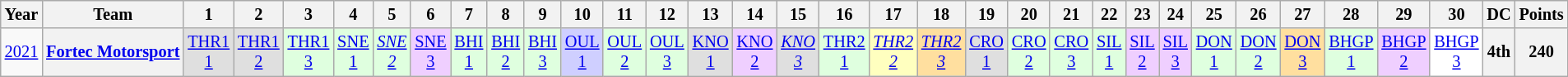<table class="wikitable" style="text-align:center; font-size:85%">
<tr>
<th>Year</th>
<th>Team</th>
<th>1</th>
<th>2</th>
<th>3</th>
<th>4</th>
<th>5</th>
<th>6</th>
<th>7</th>
<th>8</th>
<th>9</th>
<th>10</th>
<th>11</th>
<th>12</th>
<th>13</th>
<th>14</th>
<th>15</th>
<th>16</th>
<th>17</th>
<th>18</th>
<th>19</th>
<th>20</th>
<th>21</th>
<th>22</th>
<th>23</th>
<th>24</th>
<th>25</th>
<th>26</th>
<th>27</th>
<th>28</th>
<th>29</th>
<th>30</th>
<th>DC</th>
<th>Points</th>
</tr>
<tr>
<td><a href='#'>2021</a></td>
<th nowrap><a href='#'>Fortec Motorsport</a></th>
<td style="background:#DFDFDF;"><a href='#'>THR1<br>1</a><br></td>
<td style="background:#DFDFDF;"><a href='#'>THR1<br>2</a><br></td>
<td style="background:#DFFFDF;"><a href='#'>THR1<br>3</a><br></td>
<td style="background:#DFFFDF;"><a href='#'>SNE<br>1</a><br></td>
<td style="background:#DFFFDF;"><em><a href='#'>SNE<br>2</a></em><br></td>
<td style="background:#EFCFFF;"><a href='#'>SNE<br>3</a><br></td>
<td style="background:#DFFFDF;"><a href='#'>BHI<br>1</a><br></td>
<td style="background:#DFFFDF;"><a href='#'>BHI<br>2</a><br></td>
<td style="background:#DFFFDF;"><a href='#'>BHI<br>3</a><br></td>
<td style="background:#CFCFFF;"><a href='#'>OUL<br>1</a><br></td>
<td style="background:#DFFFDF;"><a href='#'>OUL<br>2</a><br></td>
<td style="background:#DFFFDF;"><a href='#'>OUL<br>3</a><br></td>
<td style="background:#DFDFDF;"><a href='#'>KNO<br>1</a><br></td>
<td style="background:#EFCFFF;"><a href='#'>KNO<br>2</a><br></td>
<td style="background:#DFDFDF;"><em><a href='#'>KNO<br>3</a></em><br></td>
<td style="background:#DFFFDF;"><a href='#'>THR2<br>1</a><br></td>
<td style="background:#FFFFBF;"><em><a href='#'>THR2<br>2</a></em><br></td>
<td style="background:#FFDF9F;"><em><a href='#'>THR2<br>3</a></em><br></td>
<td style="background:#DFDFDF;"><a href='#'>CRO<br>1</a><br></td>
<td style="background:#DFFFDF;"><a href='#'>CRO<br>2</a><br></td>
<td style="background:#DFFFDF;"><a href='#'>CRO<br>3</a><br></td>
<td style="background:#DFFFDF;"><a href='#'>SIL<br>1</a><br></td>
<td style="background:#EFCFFF;"><a href='#'>SIL<br>2</a><br></td>
<td style="background:#EFCFFF;"><a href='#'>SIL<br>3</a><br></td>
<td style="background:#DFFFDF;"><a href='#'>DON<br>1</a><br></td>
<td style="background:#DFFFDF;"><a href='#'>DON<br>2</a><br></td>
<td style="background:#FFDF9F;"><a href='#'>DON<br>3</a><br></td>
<td style="background:#DFFFDF;"><a href='#'>BHGP<br>1</a><br></td>
<td style="background:#EFCFFF;"><a href='#'>BHGP<br>2</a><br></td>
<td style="background:#FFFFFF;"><a href='#'>BHGP<br>3</a><br></td>
<th>4th</th>
<th>240</th>
</tr>
</table>
